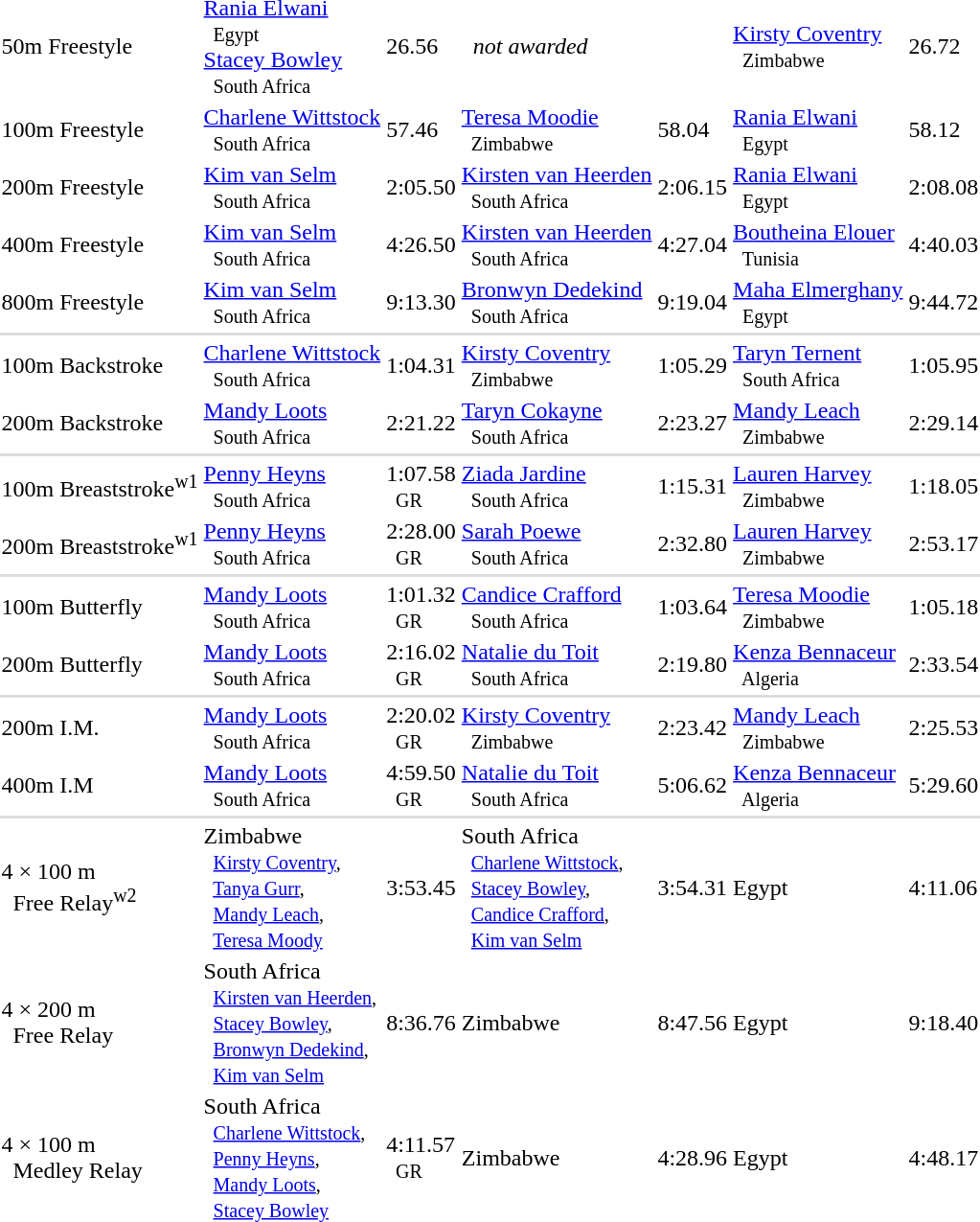<table>
<tr>
<td>50m Freestyle</td>
<td><a href='#'>Rania Elwani</a> <small><br>    Egypt </small> <br> <a href='#'>Stacey Bowley</a> <small><br>    South Africa </small></td>
<td>26.56</td>
<td>  <em>not awarded</em></td>
<td></td>
<td><a href='#'>Kirsty Coventry</a> <small><br>    Zimbabwe </small></td>
<td>26.72</td>
</tr>
<tr>
<td>100m Freestyle</td>
<td><a href='#'>Charlene Wittstock</a> <small><br>    South Africa </small></td>
<td>57.46</td>
<td><a href='#'>Teresa Moodie</a> <small><br>    Zimbabwe </small></td>
<td>58.04</td>
<td><a href='#'>Rania Elwani</a> <small><br>    Egypt </small></td>
<td>58.12</td>
</tr>
<tr>
<td>200m Freestyle</td>
<td><a href='#'>Kim van Selm</a> <small><br>    South Africa </small></td>
<td>2:05.50</td>
<td><a href='#'>Kirsten van Heerden</a> <small><br>    South Africa </small></td>
<td>2:06.15</td>
<td><a href='#'>Rania Elwani</a> <small><br>    Egypt </small></td>
<td>2:08.08</td>
</tr>
<tr>
<td>400m Freestyle</td>
<td><a href='#'>Kim van Selm</a> <small><br>    South Africa </small></td>
<td>4:26.50</td>
<td><a href='#'>Kirsten van Heerden</a> <small><br>    South Africa </small></td>
<td>4:27.04</td>
<td><a href='#'>Boutheina Elouer</a> <small><br>    Tunisia </small></td>
<td>4:40.03</td>
</tr>
<tr>
<td>800m Freestyle</td>
<td><a href='#'>Kim van Selm</a> <small><br>    South Africa </small></td>
<td>9:13.30</td>
<td><a href='#'>Bronwyn Dedekind</a> <small><br>    South Africa </small></td>
<td>9:19.04</td>
<td><a href='#'>Maha Elmerghany</a> <small><br>    Egypt </small></td>
<td>9:44.72</td>
</tr>
<tr bgcolor=#DDDDDD>
<td colspan=7></td>
</tr>
<tr>
<td>100m Backstroke</td>
<td><a href='#'>Charlene Wittstock</a> <small><br>    South Africa </small></td>
<td>1:04.31</td>
<td><a href='#'>Kirsty Coventry</a> <small><br>    Zimbabwe </small></td>
<td>1:05.29</td>
<td><a href='#'>Taryn Ternent</a> <small><br>    South Africa </small></td>
<td>1:05.95</td>
</tr>
<tr>
<td>200m Backstroke</td>
<td><a href='#'>Mandy Loots</a> <small><br>    South Africa </small></td>
<td>2:21.22</td>
<td><a href='#'>Taryn Cokayne</a> <small><br>    South Africa </small></td>
<td>2:23.27</td>
<td><a href='#'>Mandy Leach</a> <small><br>    Zimbabwe </small></td>
<td>2:29.14</td>
</tr>
<tr bgcolor=#DDDDDD>
<td colspan=7></td>
</tr>
<tr>
<td>100m Breaststroke<sup>w1</sup></td>
<td><a href='#'>Penny Heyns</a> <small><br>    South Africa </small></td>
<td>1:07.58 <small><br>   GR</small></td>
<td><a href='#'>Ziada Jardine</a> <small><br>    South Africa </small></td>
<td>1:15.31</td>
<td><a href='#'>Lauren Harvey</a> <small><br>    Zimbabwe </small></td>
<td>1:18.05</td>
</tr>
<tr>
<td>200m Breaststroke<sup>w1</sup></td>
<td><a href='#'>Penny Heyns</a> <small><br>    South Africa </small></td>
<td>2:28.00 <small><br>   GR </small></td>
<td><a href='#'>Sarah Poewe</a> <small><br>    South Africa </small></td>
<td>2:32.80</td>
<td><a href='#'>Lauren Harvey</a> <small><br>    Zimbabwe </small></td>
<td>2:53.17</td>
</tr>
<tr bgcolor=#DDDDDD>
<td colspan=7></td>
</tr>
<tr>
<td>100m Butterfly</td>
<td><a href='#'>Mandy Loots</a> <small><br>    South Africa </small></td>
<td>1:01.32 <small><br>   GR </small></td>
<td><a href='#'>Candice Crafford</a> <small><br>    South Africa </small></td>
<td>1:03.64</td>
<td><a href='#'>Teresa Moodie</a> <small><br>    Zimbabwe </small></td>
<td>1:05.18</td>
</tr>
<tr>
<td>200m Butterfly</td>
<td><a href='#'>Mandy Loots</a> <small><br>    South Africa </small></td>
<td>2:16.02 <small><br>   GR</small></td>
<td><a href='#'>Natalie du Toit</a> <small><br>    South Africa </small></td>
<td>2:19.80</td>
<td><a href='#'>Kenza Bennaceur</a> <small><br>    Algeria </small></td>
<td>2:33.54</td>
</tr>
<tr bgcolor=#DDDDDD>
<td colspan=7></td>
</tr>
<tr>
<td>200m I.M.</td>
<td><a href='#'>Mandy Loots</a> <small><br>    South Africa </small></td>
<td>2:20.02 <small><br>   GR</small></td>
<td><a href='#'>Kirsty Coventry</a> <small><br>    Zimbabwe </small></td>
<td>2:23.42</td>
<td><a href='#'>Mandy Leach</a> <small><br>    Zimbabwe </small></td>
<td>2:25.53</td>
</tr>
<tr>
<td>400m I.M</td>
<td><a href='#'>Mandy Loots</a> <small><br>    South Africa </small></td>
<td>4:59.50 <small><br>   GR</small></td>
<td><a href='#'>Natalie du Toit</a> <small><br>    South Africa </small></td>
<td>5:06.62</td>
<td><a href='#'>Kenza Bennaceur</a> <small><br>    Algeria </small></td>
<td>5:29.60</td>
</tr>
<tr bgcolor=#DDDDDD>
<td colspan=7></td>
</tr>
<tr>
<td>4 × 100 m <br>  Free Relay<sup>w2</sup></td>
<td> Zimbabwe <small><br>  <a href='#'>Kirsty Coventry</a>, <br>  <a href='#'>Tanya Gurr</a>, <br>  <a href='#'>Mandy Leach</a>, <br>  <a href='#'>Teresa Moody</a> </small></td>
<td>3:53.45</td>
<td> South Africa <small><br>  <a href='#'>Charlene Wittstock</a>, <br>  <a href='#'>Stacey Bowley</a>, <br>  <a href='#'>Candice Crafford</a>, <br>  <a href='#'>Kim van Selm</a> </small></td>
<td>3:54.31</td>
<td> Egypt</td>
<td>4:11.06</td>
</tr>
<tr>
<td>4 × 200 m <br>  Free Relay</td>
<td> South Africa <small><br>  <a href='#'>Kirsten van Heerden</a>, <br>  <a href='#'>Stacey Bowley</a>, <br>  <a href='#'>Bronwyn Dedekind</a>, <br>  <a href='#'>Kim van Selm</a> </small></td>
<td>8:36.76</td>
<td> Zimbabwe</td>
<td>8:47.56</td>
<td> Egypt</td>
<td>9:18.40</td>
</tr>
<tr>
<td>4 × 100 m <br>  Medley Relay</td>
<td> South Africa <small><br>  <a href='#'>Charlene Wittstock</a>, <br>  <a href='#'>Penny Heyns</a>, <br>  <a href='#'>Mandy Loots</a>, <br>  <a href='#'>Stacey Bowley</a> </small></td>
<td>4:11.57 <small><br>   GR</small></td>
<td> Zimbabwe</td>
<td>4:28.96</td>
<td> Egypt</td>
<td>4:48.17</td>
</tr>
<tr>
</tr>
</table>
